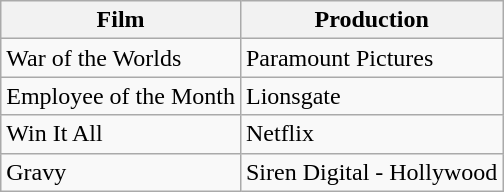<table class="wikitable">
<tr>
<th>Film</th>
<th>Production</th>
</tr>
<tr>
<td>War of the Worlds</td>
<td>Paramount Pictures</td>
</tr>
<tr>
<td>Employee of the Month</td>
<td>Lionsgate</td>
</tr>
<tr>
<td>Win It All</td>
<td>Netflix</td>
</tr>
<tr>
<td>Gravy</td>
<td>Siren Digital - Hollywood</td>
</tr>
</table>
